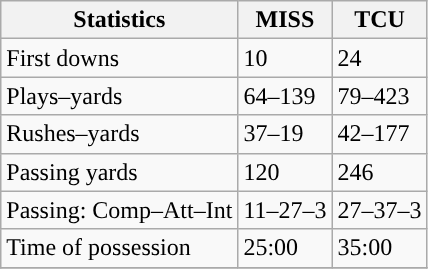<table class="wikitable" style="float: left;">
<tr>
<th>Statistics</th>
<th>MISS</th>
<th>TCU</th>
</tr>
<tr>
<td>First downs</td>
<td>10</td>
<td>24</td>
</tr>
<tr>
<td>Plays–yards</td>
<td>64–139</td>
<td>79–423</td>
</tr>
<tr>
<td>Rushes–yards</td>
<td>37–19</td>
<td>42–177</td>
</tr>
<tr>
<td>Passing yards</td>
<td>120</td>
<td>246</td>
</tr>
<tr>
<td>Passing: Comp–Att–Int</td>
<td>11–27–3</td>
<td>27–37–3</td>
</tr>
<tr>
<td>Time of possession</td>
<td>25:00</td>
<td>35:00</td>
</tr>
<tr>
</tr>
</table>
